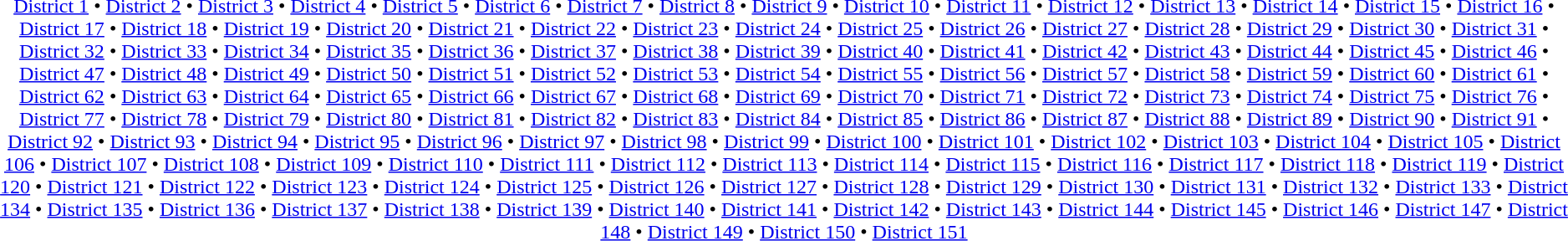<table id=toc class=toc summary=Contents>
<tr>
<td align=center><br><a href='#'>District 1</a> • <a href='#'>District 2</a> • <a href='#'>District 3</a> • <a href='#'>District 4</a> • <a href='#'>District 5</a> • <a href='#'>District 6</a> • <a href='#'>District 7</a> • <a href='#'>District 8</a> • <a href='#'>District 9</a> • <a href='#'>District 10</a> • <a href='#'>District 11</a> • <a href='#'>District 12</a> • <a href='#'>District 13</a> • <a href='#'>District 14</a> • <a href='#'>District 15</a> • <a href='#'>District 16</a> • <a href='#'>District 17</a> • <a href='#'>District 18</a> • <a href='#'>District 19</a> • <a href='#'>District 20</a> • <a href='#'>District 21</a> • <a href='#'>District 22</a> • <a href='#'>District 23</a> • <a href='#'>District 24</a> • <a href='#'>District 25</a> • <a href='#'>District 26</a> • <a href='#'>District 27</a> • <a href='#'>District 28</a> • <a href='#'>District 29</a> • <a href='#'>District 30</a> • <a href='#'>District 31</a> • <a href='#'>District 32</a> • <a href='#'>District 33</a> • <a href='#'>District 34</a> • <a href='#'>District 35</a> • <a href='#'>District 36</a> • <a href='#'>District 37</a> • <a href='#'>District 38</a> • <a href='#'>District 39</a> • <a href='#'>District 40</a> • <a href='#'>District 41</a> • <a href='#'>District 42</a> • <a href='#'>District 43</a> • <a href='#'>District 44</a> • <a href='#'>District 45</a> • <a href='#'>District 46</a> • <a href='#'>District 47</a> • <a href='#'>District 48</a> • <a href='#'>District 49</a> • <a href='#'>District 50</a> • <a href='#'>District 51</a> • <a href='#'>District 52</a> • <a href='#'>District 53</a> • <a href='#'>District 54</a> • <a href='#'>District 55</a> • <a href='#'>District 56</a> • <a href='#'>District 57</a> • <a href='#'>District 58</a> • <a href='#'>District 59</a> • <a href='#'>District 60</a> • <a href='#'>District 61</a> • <a href='#'>District 62</a> • <a href='#'>District 63</a> • <a href='#'>District 64</a> • <a href='#'>District 65</a> • <a href='#'>District 66</a> • <a href='#'>District 67</a> • <a href='#'>District 68</a> • <a href='#'>District 69</a> • <a href='#'>District 70</a> • <a href='#'>District 71</a> • <a href='#'>District 72</a> • <a href='#'>District 73</a> • <a href='#'>District 74</a> • <a href='#'>District 75</a> • <a href='#'>District 76</a> • <a href='#'>District 77</a> • <a href='#'>District 78</a> • <a href='#'>District 79</a> • <a href='#'>District 80</a> • <a href='#'>District 81</a> • <a href='#'>District 82</a> • <a href='#'>District 83</a> • <a href='#'>District 84</a> • <a href='#'>District 85</a> • <a href='#'>District 86</a> • <a href='#'>District 87</a> • <a href='#'>District 88</a> • <a href='#'>District 89</a> • <a href='#'>District 90</a> • <a href='#'>District 91</a> • <a href='#'>District 92</a> • <a href='#'>District 93</a> • <a href='#'>District 94</a> • <a href='#'>District 95</a> • <a href='#'>District 96</a> • <a href='#'>District 97</a> • <a href='#'>District 98</a> • <a href='#'>District 99</a> • <a href='#'>District 100</a> • <a href='#'>District 101</a> • <a href='#'>District 102</a> • <a href='#'>District 103</a> • <a href='#'>District 104</a> • <a href='#'>District 105</a> • <a href='#'>District 106</a> • <a href='#'>District 107</a> • <a href='#'>District 108</a> • <a href='#'>District 109</a> • <a href='#'>District 110</a> • <a href='#'>District 111</a> • <a href='#'>District 112</a> • <a href='#'>District 113</a> • <a href='#'>District 114</a> • <a href='#'>District 115</a> • <a href='#'>District 116</a> • <a href='#'>District 117</a> • <a href='#'>District 118</a> • <a href='#'>District 119</a> • <a href='#'>District 120</a> • <a href='#'>District 121</a> • <a href='#'>District 122</a> • <a href='#'>District 123</a> • <a href='#'>District 124</a> • <a href='#'>District 125</a> • <a href='#'>District 126</a> • <a href='#'>District 127</a> • <a href='#'>District 128</a> • <a href='#'>District 129</a> • <a href='#'>District 130</a> • <a href='#'>District 131</a> • <a href='#'>District 132</a> • <a href='#'>District 133</a> • <a href='#'>District 134</a> • <a href='#'>District 135</a> • <a href='#'>District 136</a> • <a href='#'>District 137</a> • <a href='#'>District 138</a> • <a href='#'>District 139</a> • <a href='#'>District 140</a> • <a href='#'>District 141</a> • <a href='#'>District 142</a> • <a href='#'>District 143</a> • <a href='#'>District 144</a> • <a href='#'>District 145</a> • <a href='#'>District 146</a> • <a href='#'>District 147</a> • <a href='#'>District 148</a> • <a href='#'>District 149</a> • <a href='#'>District 150</a> • <a href='#'>District 151</a></td>
</tr>
</table>
